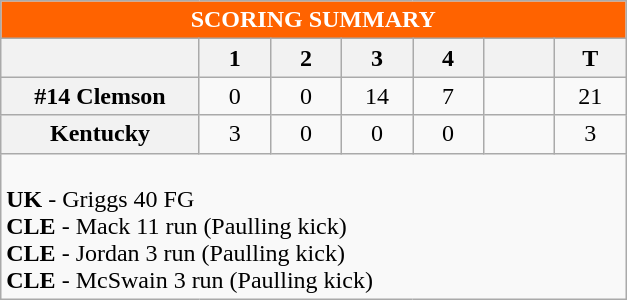<table class="wikitable" style="text-align:center">
<tr style="background:#FF6300; color:white">
<td colspan="7" align="center"><strong>SCORING SUMMARY</strong></td>
</tr>
<tr>
<th width="125"> </th>
<th width="40">1</th>
<th width="40">2</th>
<th width="40">3</th>
<th width="40">4</th>
<th width="40"> </th>
<th width="40">T</th>
</tr>
<tr>
<th>#14 Clemson</th>
<td>0</td>
<td>0</td>
<td>14</td>
<td>7</td>
<td></td>
<td>21</td>
</tr>
<tr>
<th>Kentucky</th>
<td>3</td>
<td>0</td>
<td>0</td>
<td>0</td>
<td></td>
<td>3</td>
</tr>
<tr>
<td colspan="7" align="left"><br><strong>UK</strong> - Griggs 40 FG<br>
<strong>CLE</strong> - Mack 11 run (Paulling kick)<br>
<strong>CLE</strong> - Jordan 3 run (Paulling kick)<br>
<strong>CLE</strong> - McSwain 3 run (Paulling kick)</td>
</tr>
</table>
